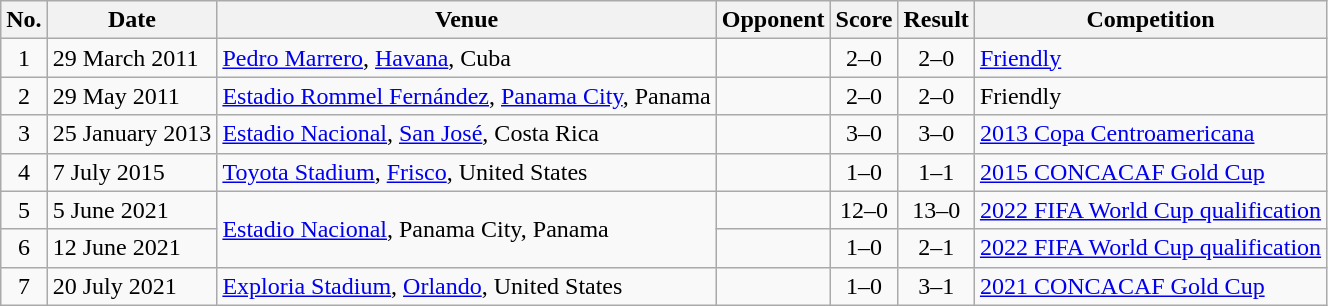<table class="wikitable sortable">
<tr>
<th scope="col">No.</th>
<th scope="col">Date</th>
<th scope="col">Venue</th>
<th scope="col">Opponent</th>
<th scope="col">Score</th>
<th scope="col">Result</th>
<th scope="col">Competition</th>
</tr>
<tr>
<td style="text-align:center">1</td>
<td>29 March 2011</td>
<td><a href='#'>Pedro Marrero</a>, <a href='#'>Havana</a>, Cuba</td>
<td></td>
<td style="text-align:center">2–0</td>
<td style="text-align:center">2–0</td>
<td><a href='#'>Friendly</a></td>
</tr>
<tr>
<td style="text-align:center">2</td>
<td>29 May 2011</td>
<td><a href='#'>Estadio Rommel Fernández</a>, <a href='#'>Panama City</a>, Panama</td>
<td></td>
<td style="text-align:center">2–0</td>
<td style="text-align:center">2–0</td>
<td>Friendly</td>
</tr>
<tr>
<td style="text-align:center">3</td>
<td>25 January 2013</td>
<td><a href='#'>Estadio Nacional</a>, <a href='#'>San José</a>, Costa Rica</td>
<td></td>
<td style="text-align:center">3–0</td>
<td style="text-align:center">3–0</td>
<td><a href='#'>2013 Copa Centroamericana</a></td>
</tr>
<tr>
<td style="text-align:center">4</td>
<td>7 July 2015</td>
<td><a href='#'>Toyota Stadium</a>, <a href='#'>Frisco</a>, United States</td>
<td></td>
<td style="text-align:center">1–0</td>
<td style="text-align:center">1–1</td>
<td><a href='#'>2015 CONCACAF Gold Cup</a></td>
</tr>
<tr>
<td style="text-align:center">5</td>
<td>5 June 2021</td>
<td rowspan=2><a href='#'>Estadio Nacional</a>, Panama City, Panama</td>
<td></td>
<td style="text-align:center">12–0</td>
<td style="text-align:center">13–0</td>
<td><a href='#'>2022 FIFA World Cup qualification</a></td>
</tr>
<tr>
<td style="text-align:center">6</td>
<td>12 June 2021</td>
<td></td>
<td style="text-align:center">1–0</td>
<td style="text-align:center">2–1</td>
<td><a href='#'>2022 FIFA World Cup qualification</a></td>
</tr>
<tr>
<td style="text-align:center">7</td>
<td>20 July 2021</td>
<td><a href='#'>Exploria Stadium</a>, <a href='#'>Orlando</a>, United States</td>
<td></td>
<td style="text-align:center">1–0</td>
<td style="text-align:center">3–1</td>
<td><a href='#'>2021 CONCACAF Gold Cup</a></td>
</tr>
</table>
